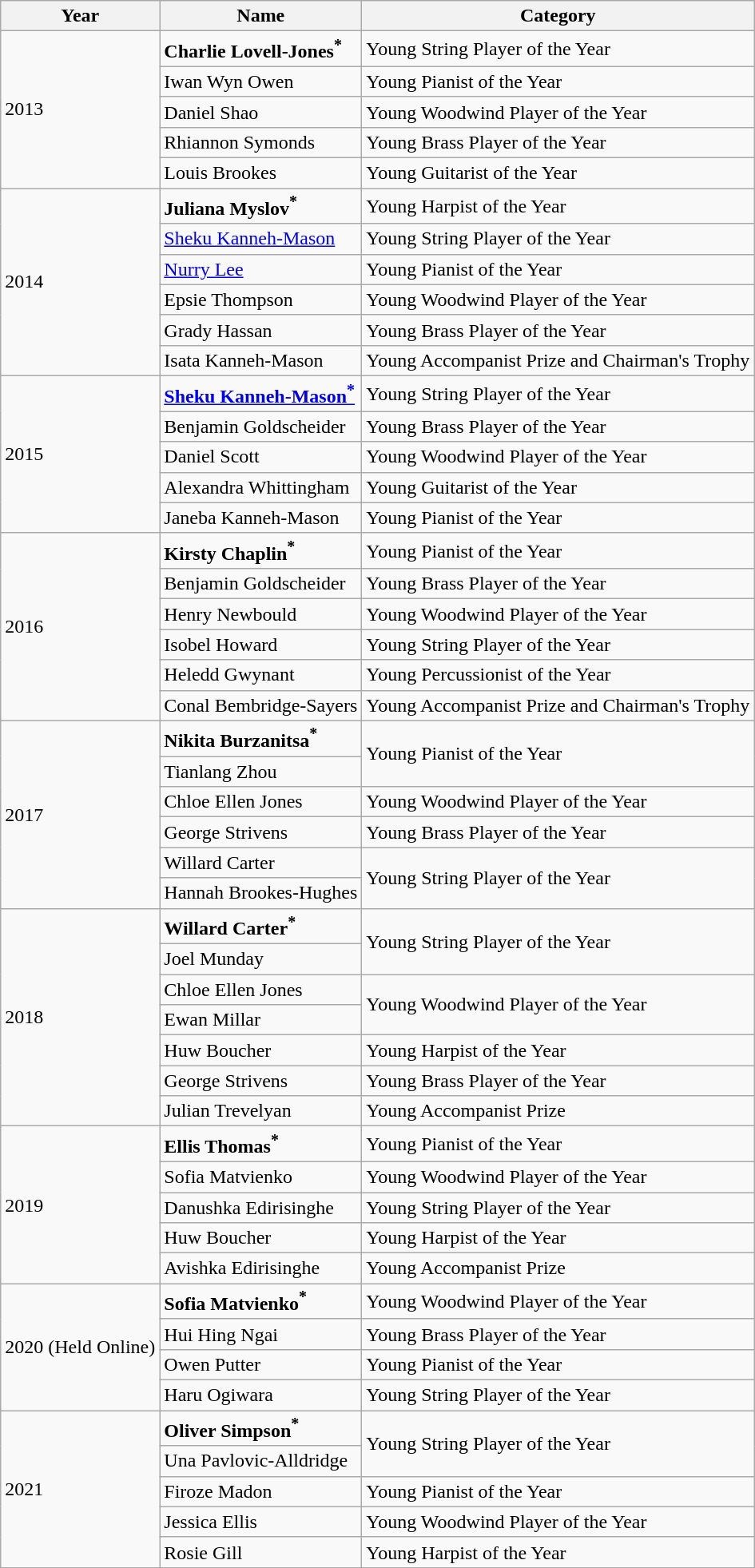<table class="wikitable">
<tr>
<th>Year</th>
<th>Name</th>
<th>Category</th>
</tr>
<tr>
<td rowspan="5">2013</td>
<td><strong>Charlie Lovell-Jones<sup>*</sup></strong></td>
<td>Young String Player of the Year</td>
</tr>
<tr>
<td>Iwan Wyn Owen</td>
<td>Young Pianist of the Year</td>
</tr>
<tr>
<td>Daniel Shao</td>
<td>Young Woodwind Player of the Year</td>
</tr>
<tr>
<td>Rhiannon Symonds</td>
<td>Young Brass Player of the Year</td>
</tr>
<tr>
<td>Louis Brookes</td>
<td>Young Guitarist of the Year</td>
</tr>
<tr>
<td rowspan="6">2014</td>
<td><strong>Juliana Myslov<sup>*</sup></strong></td>
<td>Young Harpist of the Year</td>
</tr>
<tr>
<td><a href='#'>Sheku Kanneh-Mason</a></td>
<td>Young String Player of the Year</td>
</tr>
<tr>
<td><a href='#'>Nurry Lee</a></td>
<td>Young Pianist of the Year</td>
</tr>
<tr>
<td>Epsie Thompson</td>
<td>Young Woodwind Player of the Year</td>
</tr>
<tr>
<td>Grady Hassan</td>
<td>Young Brass Player of the Year</td>
</tr>
<tr>
<td>Isata Kanneh-Mason</td>
<td>Young Accompanist Prize and Chairman's Trophy</td>
</tr>
<tr>
<td rowspan="5">2015</td>
<td><strong><a href='#'>Sheku Kanneh-Mason<sup>*</sup></a></strong></td>
<td>Young String Player of the Year</td>
</tr>
<tr>
<td>Benjamin Goldscheider</td>
<td>Young Brass Player of the Year</td>
</tr>
<tr>
<td>Daniel Scott</td>
<td>Young Woodwind Player of the Year</td>
</tr>
<tr>
<td>Alexandra Whittingham</td>
<td>Young Guitarist of the Year</td>
</tr>
<tr>
<td>Janeba Kanneh-Mason</td>
<td>Young Pianist of the Year</td>
</tr>
<tr>
<td rowspan="6">2016</td>
<td><strong>Kirsty Chaplin<sup>*</sup></strong></td>
<td>Young Pianist of the Year</td>
</tr>
<tr>
<td>Benjamin Goldscheider</td>
<td>Young Brass Player of the Year</td>
</tr>
<tr>
<td>Henry Newbould</td>
<td>Young Woodwind Player of the Year</td>
</tr>
<tr>
<td>Isobel Howard</td>
<td>Young String Player of the Year</td>
</tr>
<tr>
<td>Heledd Gwynant</td>
<td>Young Percussionist of the Year</td>
</tr>
<tr>
<td>Conal Bembridge-Sayers</td>
<td>Young Accompanist Prize and Chairman's Trophy</td>
</tr>
<tr>
<td rowspan="6">2017</td>
<td><strong>Nikita Burzanitsa<sup>*</sup></strong></td>
<td rowspan="2">Young Pianist of the Year</td>
</tr>
<tr>
<td>Tianlang Zhou</td>
</tr>
<tr>
<td>Chloe Ellen Jones</td>
<td>Young Woodwind Player of the Year</td>
</tr>
<tr>
<td>George Strivens</td>
<td>Young Brass Player of the Year</td>
</tr>
<tr>
<td>Willard Carter</td>
<td rowspan="2">Young String Player of the Year</td>
</tr>
<tr>
<td>Hannah Brookes-Hughes</td>
</tr>
<tr>
<td rowspan="7">2018</td>
<td><strong>Willard Carter<sup>*</sup></strong></td>
<td rowspan="2">Young String Player of the Year</td>
</tr>
<tr>
<td>Joel Munday</td>
</tr>
<tr>
<td>Chloe Ellen Jones</td>
<td rowspan="2">Young Woodwind Player of the Year</td>
</tr>
<tr>
<td>Ewan Millar</td>
</tr>
<tr>
<td>Huw Boucher</td>
<td>Young Harpist of the Year</td>
</tr>
<tr>
<td>George Strivens</td>
<td>Young Brass Player of the Year</td>
</tr>
<tr>
<td>Julian Trevelyan</td>
<td>Young Accompanist Prize</td>
</tr>
<tr>
<td rowspan="5">2019</td>
<td><strong>Ellis Thomas<sup>*</sup></strong></td>
<td>Young Pianist of the Year</td>
</tr>
<tr>
<td>Sofia Matvienko</td>
<td>Young Woodwind Player of the Year</td>
</tr>
<tr>
<td>Danushka Edirisinghe</td>
<td>Young String Player of the Year</td>
</tr>
<tr>
<td>Huw Boucher</td>
<td>Young Harpist of the Year</td>
</tr>
<tr>
<td>Avishka Edirisinghe</td>
<td>Young Accompanist Prize</td>
</tr>
<tr>
<td rowspan="4">2020 (Held Online)</td>
<td><strong>Sofia Matvienko<sup>*</sup></strong></td>
<td>Young Woodwind Player of the Year</td>
</tr>
<tr>
<td>Hui Hing Ngai</td>
<td>Young Brass Player of the Year</td>
</tr>
<tr>
<td>Owen Putter</td>
<td>Young Pianist of the Year</td>
</tr>
<tr>
<td>Haru Ogiwara</td>
<td>Young String Player of the Year</td>
</tr>
<tr>
<td rowspan="5">2021</td>
<td><strong>Oliver Simpson<sup>*</sup></strong></td>
<td rowspan="2">Young String Player of the Year</td>
</tr>
<tr>
<td>Una Pavlovic-Alldridge</td>
</tr>
<tr>
<td>Firoze Madon</td>
<td>Young Pianist of the Year</td>
</tr>
<tr>
<td>Jessica Ellis</td>
<td>Young Woodwind Player of the Year</td>
</tr>
<tr>
<td>Rosie Gill</td>
<td>Young Harpist of the Year</td>
</tr>
</table>
